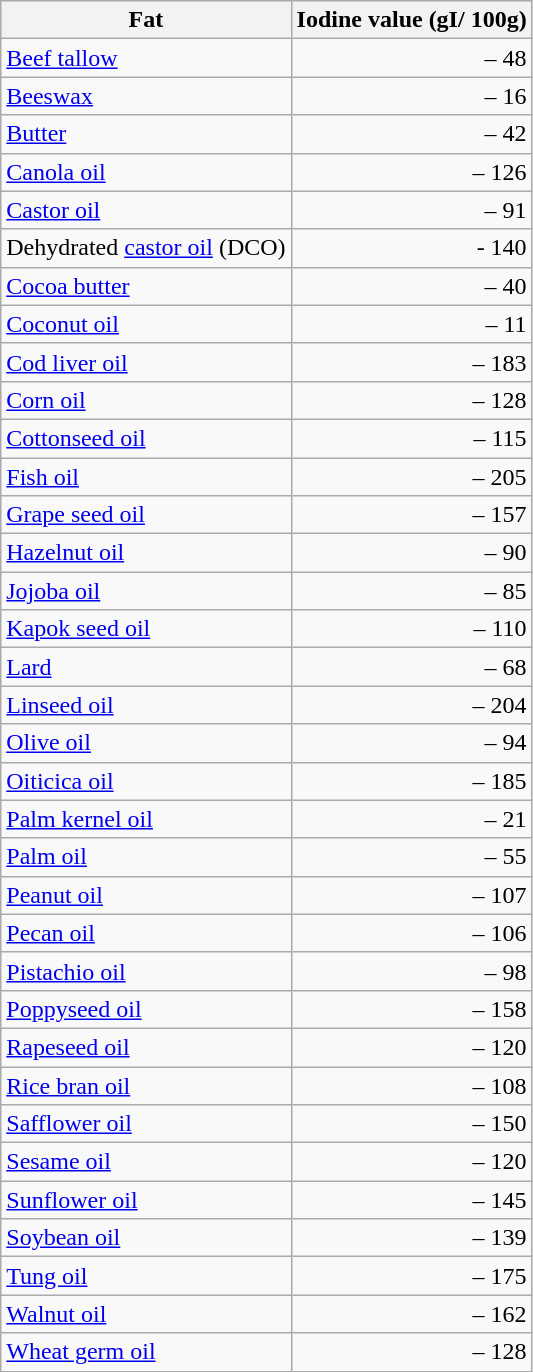<table class="wikitable sortable">
<tr>
<th>Fat</th>
<th>Iodine value (gI/ 100g)</th>
</tr>
<tr>
<td><a href='#'>Beef tallow</a></td>
<td align="right"> – 48</td>
</tr>
<tr>
<td><a href='#'>Beeswax</a></td>
<td align="right"> – 16</td>
</tr>
<tr>
<td><a href='#'>Butter</a></td>
<td align="right"> – 42</td>
</tr>
<tr>
<td><a href='#'>Canola oil</a></td>
<td align="right"> – 126</td>
</tr>
<tr>
<td><a href='#'>Castor oil</a></td>
<td align="right"> – 91</td>
</tr>
<tr>
<td>Dehydrated <a href='#'>castor oil</a> (DCO)</td>
<td align="right"> - 140</td>
</tr>
<tr>
<td><a href='#'>Cocoa butter</a></td>
<td align="right"> – 40</td>
</tr>
<tr>
<td><a href='#'>Coconut oil</a></td>
<td align="right"> – 11</td>
</tr>
<tr>
<td><a href='#'>Cod liver oil</a></td>
<td align="right"> – 183</td>
</tr>
<tr>
<td><a href='#'>Corn oil</a></td>
<td align="right"> – 128</td>
</tr>
<tr>
<td><a href='#'>Cottonseed oil</a></td>
<td align="right"> – 115</td>
</tr>
<tr>
<td><a href='#'>Fish oil</a></td>
<td align="right"> – 205</td>
</tr>
<tr>
<td><a href='#'>Grape seed oil</a></td>
<td align="right"> – 157</td>
</tr>
<tr>
<td><a href='#'>Hazelnut oil</a></td>
<td align="right"> – 90</td>
</tr>
<tr>
<td><a href='#'>Jojoba oil</a></td>
<td align="right"> – 85</td>
</tr>
<tr>
<td><a href='#'>Kapok seed oil</a></td>
<td align="right"> – 110</td>
</tr>
<tr>
<td><a href='#'>Lard</a></td>
<td align="right"> – 68</td>
</tr>
<tr>
<td><a href='#'>Linseed oil</a></td>
<td align="right"> – 204</td>
</tr>
<tr>
<td><a href='#'>Olive oil</a></td>
<td align="right"> – 94</td>
</tr>
<tr>
<td><a href='#'>Oiticica oil</a></td>
<td align="right"> – 185</td>
</tr>
<tr>
<td><a href='#'>Palm kernel oil</a></td>
<td align="right"> – 21</td>
</tr>
<tr>
<td><a href='#'>Palm oil</a></td>
<td align="right"> – 55</td>
</tr>
<tr>
<td><a href='#'>Peanut oil</a></td>
<td align="right"> – 107</td>
</tr>
<tr>
<td><a href='#'>Pecan oil</a></td>
<td align="right"> – 106</td>
</tr>
<tr>
<td><a href='#'>Pistachio oil</a></td>
<td align="right"> – 98</td>
</tr>
<tr>
<td><a href='#'>Poppyseed oil</a></td>
<td align="right"> – 158</td>
</tr>
<tr>
<td><a href='#'>Rapeseed oil</a></td>
<td align="right"> – 120</td>
</tr>
<tr>
<td><a href='#'>Rice bran oil</a></td>
<td align="right"> – 108</td>
</tr>
<tr>
<td><a href='#'>Safflower oil</a></td>
<td align="right"> – 150</td>
</tr>
<tr>
<td><a href='#'>Sesame oil</a></td>
<td align="right"> – 120</td>
</tr>
<tr>
<td><a href='#'>Sunflower oil</a></td>
<td align="right"> – 145</td>
</tr>
<tr>
<td><a href='#'>Soybean oil</a></td>
<td align="right"> – 139</td>
</tr>
<tr>
<td><a href='#'>Tung oil</a></td>
<td align="right"> – 175</td>
</tr>
<tr>
<td><a href='#'>Walnut oil</a></td>
<td align="right"> – 162</td>
</tr>
<tr>
<td><a href='#'>Wheat germ oil</a></td>
<td align="right"> – 128</td>
</tr>
</table>
